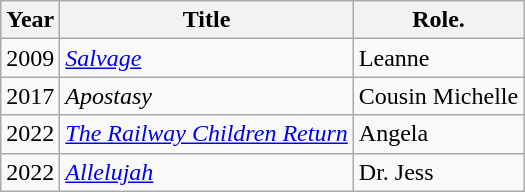<table class="wikitable sortable">
<tr>
<th>Year</th>
<th>Title</th>
<th>Role.</th>
</tr>
<tr>
<td>2009</td>
<td><em><a href='#'>Salvage</a></em></td>
<td>Leanne</td>
</tr>
<tr>
<td>2017</td>
<td><em>Apostasy</em></td>
<td>Cousin Michelle</td>
</tr>
<tr>
<td>2022</td>
<td><em><a href='#'>The Railway Children Return</a></em></td>
<td>Angela</td>
</tr>
<tr>
<td>2022</td>
<td><em><a href='#'>Allelujah</a></em></td>
<td>Dr. Jess</td>
</tr>
</table>
